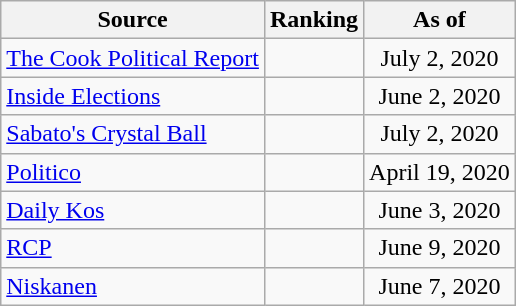<table class="wikitable" style="text-align:center">
<tr>
<th>Source</th>
<th>Ranking</th>
<th>As of</th>
</tr>
<tr>
<td align=left><a href='#'>The Cook Political Report</a></td>
<td></td>
<td>July 2, 2020</td>
</tr>
<tr>
<td align=left><a href='#'>Inside Elections</a></td>
<td></td>
<td>June 2, 2020</td>
</tr>
<tr>
<td align=left><a href='#'>Sabato's Crystal Ball</a></td>
<td></td>
<td>July 2, 2020</td>
</tr>
<tr>
<td align="left"><a href='#'>Politico</a></td>
<td></td>
<td>April 19, 2020</td>
</tr>
<tr>
<td align="left"><a href='#'>Daily Kos</a></td>
<td></td>
<td>June 3, 2020</td>
</tr>
<tr>
<td align="left"><a href='#'>RCP</a></td>
<td></td>
<td>June 9, 2020</td>
</tr>
<tr>
<td align="left"><a href='#'>Niskanen</a></td>
<td></td>
<td>June 7, 2020</td>
</tr>
</table>
